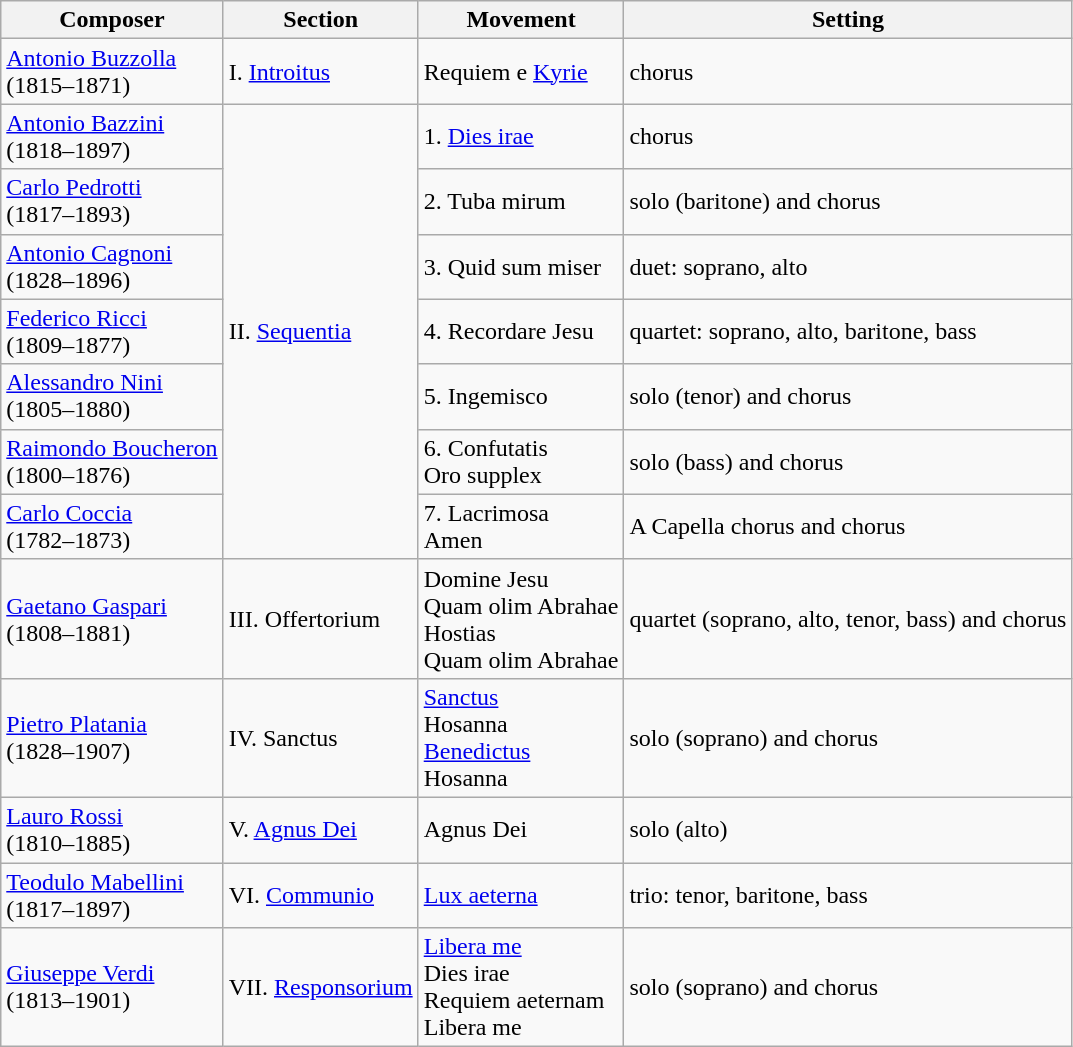<table class="wikitable">
<tr>
<th>Composer</th>
<th>Section</th>
<th>Movement</th>
<th>Setting</th>
</tr>
<tr>
<td><a href='#'>Antonio Buzzolla</a><br>(1815–1871)</td>
<td>I. <a href='#'>Introitus</a></td>
<td>Requiem e <a href='#'>Kyrie</a></td>
<td>chorus</td>
</tr>
<tr>
<td><a href='#'>Antonio Bazzini</a><br>(1818–1897)</td>
<td rowspan="7">II. <a href='#'>Sequentia</a></td>
<td>1. <a href='#'>Dies irae</a></td>
<td>chorus</td>
</tr>
<tr>
<td><a href='#'>Carlo Pedrotti</a><br>(1817–1893)</td>
<td>2. Tuba mirum</td>
<td>solo (baritone) and chorus</td>
</tr>
<tr>
<td><a href='#'>Antonio Cagnoni</a><br>(1828–1896)</td>
<td>3. Quid sum miser</td>
<td>duet: soprano, alto</td>
</tr>
<tr>
<td><a href='#'>Federico Ricci</a><br>(1809–1877)</td>
<td>4. Recordare Jesu</td>
<td>quartet: soprano, alto, baritone, bass</td>
</tr>
<tr>
<td><a href='#'>Alessandro Nini</a><br>(1805–1880)</td>
<td>5. Ingemisco</td>
<td>solo (tenor) and chorus</td>
</tr>
<tr>
<td><a href='#'>Raimondo Boucheron</a><br>(1800–1876)</td>
<td>6. Confutatis<br>Oro supplex</td>
<td>solo (bass) and chorus</td>
</tr>
<tr>
<td><a href='#'>Carlo Coccia</a><br>(1782–1873)</td>
<td>7. Lacrimosa<br>Amen</td>
<td>A Capella chorus and chorus</td>
</tr>
<tr>
<td><a href='#'>Gaetano Gaspari</a><br>(1808–1881)</td>
<td>III. Offertorium</td>
<td>Domine Jesu<br>Quam olim Abrahae<br>Hostias<br>Quam olim Abrahae</td>
<td>quartet (soprano, alto, tenor, bass) and chorus</td>
</tr>
<tr>
<td><a href='#'>Pietro Platania</a><br>(1828–1907)</td>
<td>IV. Sanctus</td>
<td><a href='#'>Sanctus</a><br>Hosanna<br><a href='#'>Benedictus</a><br>Hosanna</td>
<td>solo (soprano) and chorus</td>
</tr>
<tr>
<td><a href='#'>Lauro Rossi</a><br>(1810–1885)</td>
<td>V. <a href='#'>Agnus Dei</a></td>
<td>Agnus Dei</td>
<td>solo (alto)</td>
</tr>
<tr>
<td><a href='#'>Teodulo Mabellini</a><br>(1817–1897)</td>
<td>VI. <a href='#'>Communio</a></td>
<td><a href='#'>Lux aeterna</a></td>
<td>trio: tenor, baritone, bass</td>
</tr>
<tr>
<td><a href='#'>Giuseppe Verdi</a><br>(1813–1901)</td>
<td>VII. <a href='#'>Responsorium</a></td>
<td><a href='#'>Libera me</a><br>Dies irae<br>Requiem aeternam<br>Libera me</td>
<td>solo (soprano) and chorus</td>
</tr>
</table>
